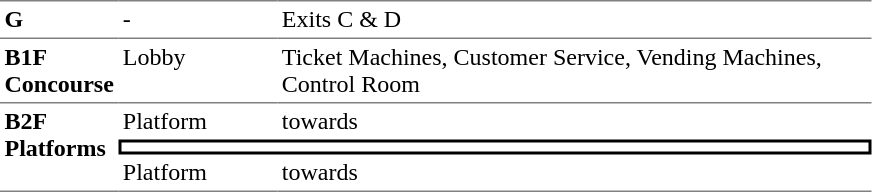<table table border=0 cellspacing=0 cellpadding=3>
<tr>
<td style="border-top:solid 1px gray;" width=50 valign=top><strong>G</strong></td>
<td style="border-top:solid 1px gray;" width=100 valign=top>-</td>
<td style="border-top:solid 1px gray;" width=390 valign=top>Exits C & D</td>
</tr>
<tr>
<td style="border-bottom:solid 1px gray; border-top:solid 1px gray;" valign=top width=50><strong>B1F<br>Concourse</strong></td>
<td style="border-bottom:solid 1px gray; border-top:solid 1px gray;" valign=top width=100>Lobby</td>
<td style="border-bottom:solid 1px gray; border-top:solid 1px gray;" valign=top width=390>Ticket Machines, Customer Service, Vending Machines, Control Room</td>
</tr>
<tr>
<td style="border-bottom:solid 1px gray;" rowspan=3 valign=top><strong>B2F<br>Platforms</strong></td>
<td>Platform</td>
<td>  towards  </td>
</tr>
<tr>
<td style="border-right:solid 2px black;border-left:solid 2px black;border-top:solid 2px black;border-bottom:solid 2px black;text-align:center;" colspan=2></td>
</tr>
<tr>
<td style="border-bottom:solid 1px gray;">Platform</td>
<td style="border-bottom:solid 1px gray;">  towards   </td>
</tr>
</table>
